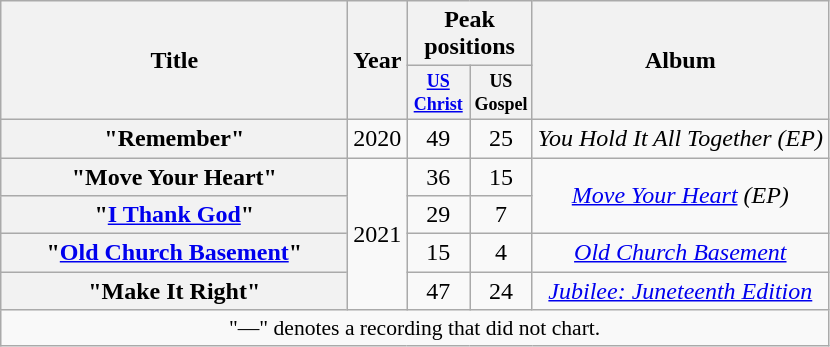<table class="wikitable plainrowheaders" style="text-align:center;">
<tr>
<th rowspan="2" style="width:14em;">Title</th>
<th rowspan="2">Year</th>
<th colspan="2">Peak<br>positions</th>
<th rowspan="2">Album</th>
</tr>
<tr style="font-size:smaller;">
<th scope="col" style="width:3em;font-size:90%;"><a href='#'>US<br>Christ</a></th>
<th scope="col" style="width:3em;font-size:90%;">US<br>Gospel</th>
</tr>
<tr>
<th scope="row">"Remember"<br></th>
<td>2020</td>
<td>49<br></td>
<td>25<br></td>
<td><em>You Hold It All Together (EP)</em></td>
</tr>
<tr>
<th scope="row">"Move Your Heart"<br></th>
<td rowspan="4">2021</td>
<td>36<br></td>
<td>15<br></td>
<td rowspan="2"><em><a href='#'>Move Your Heart</a> (EP)</em></td>
</tr>
<tr>
<th scope="row">"<a href='#'>I Thank God</a>"<br></th>
<td>29<br></td>
<td>7<br></td>
</tr>
<tr>
<th scope="row">"<a href='#'>Old Church Basement</a>"<br></th>
<td>15<br></td>
<td>4<br></td>
<td><em><a href='#'>Old Church Basement</a></em></td>
</tr>
<tr>
<th scope="row">"Make It Right"<br></th>
<td>47<br></td>
<td>24<br></td>
<td><em><a href='#'>Jubilee: Juneteenth Edition</a></em></td>
</tr>
<tr>
<td colspan="5" style="font-size:90%">"—" denotes a recording that did not chart.</td>
</tr>
</table>
